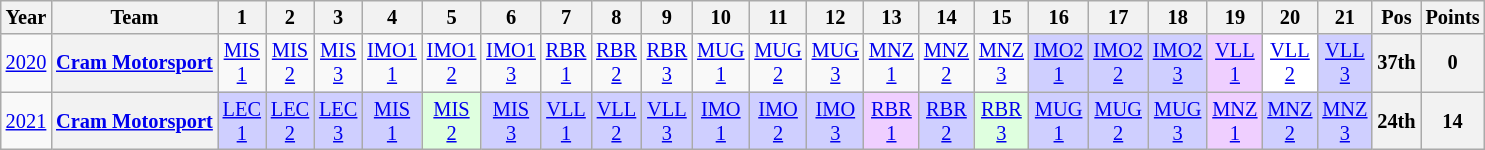<table class="wikitable" style="text-align:center; font-size:85%">
<tr>
<th>Year</th>
<th>Team</th>
<th>1</th>
<th>2</th>
<th>3</th>
<th>4</th>
<th>5</th>
<th>6</th>
<th>7</th>
<th>8</th>
<th>9</th>
<th>10</th>
<th>11</th>
<th>12</th>
<th>13</th>
<th>14</th>
<th>15</th>
<th>16</th>
<th>17</th>
<th>18</th>
<th>19</th>
<th>20</th>
<th>21</th>
<th>Pos</th>
<th>Points</th>
</tr>
<tr>
<td><a href='#'>2020</a></td>
<th nowrap><a href='#'>Cram Motorsport</a></th>
<td style="background:#;"><a href='#'>MIS<br>1</a></td>
<td style="background:#;"><a href='#'>MIS<br>2</a></td>
<td style="background:#;"><a href='#'>MIS<br>3</a></td>
<td style="background:#;"><a href='#'>IMO1<br>1</a></td>
<td style="background:#;"><a href='#'>IMO1<br>2</a></td>
<td style="background:#;"><a href='#'>IMO1<br>3</a></td>
<td style="background:#;"><a href='#'>RBR<br>1</a></td>
<td style="background:#;"><a href='#'>RBR<br>2</a></td>
<td style="background:#;"><a href='#'>RBR<br>3</a></td>
<td style="background:#;"><a href='#'>MUG<br>1</a></td>
<td style="background:#;"><a href='#'>MUG<br>2</a></td>
<td style="background:#;"><a href='#'>MUG<br>3</a></td>
<td style="background:#;"><a href='#'>MNZ<br>1</a></td>
<td style="background:#;"><a href='#'>MNZ<br>2</a></td>
<td style="background:#;"><a href='#'>MNZ<br>3</a></td>
<td style="background:#CFCFFF;"><a href='#'>IMO2<br>1</a><br></td>
<td style="background:#CFCFFF;"><a href='#'>IMO2<br>2</a><br></td>
<td style="background:#CFCFFF;"><a href='#'>IMO2<br>3</a><br></td>
<td style="background:#EFCFFF;"><a href='#'>VLL<br>1</a><br></td>
<td style="background:#FFFFFF;"><a href='#'>VLL<br>2</a><br></td>
<td style="background:#CFCFFF;"><a href='#'>VLL<br>3</a><br></td>
<th>37th</th>
<th>0</th>
</tr>
<tr>
<td><a href='#'>2021</a></td>
<th nowrap><a href='#'>Cram Motorsport</a></th>
<td style="background:#CFCFFF;"><a href='#'>LEC<br>1</a><br></td>
<td style="background:#CFCFFF;"><a href='#'>LEC<br>2</a><br></td>
<td style="background:#CFCFFF;"><a href='#'>LEC<br>3</a><br></td>
<td style="background:#CFCFFF;"><a href='#'>MIS<br>1</a><br></td>
<td style="background:#DFFFDF;"><a href='#'>MIS<br>2</a><br></td>
<td style="background:#CFCFFF;"><a href='#'>MIS<br>3</a><br></td>
<td style="background:#CFCFFF;"><a href='#'>VLL<br>1</a><br></td>
<td style="background:#CFCFFF;"><a href='#'>VLL<br>2</a><br></td>
<td style="background:#CFCFFF;"><a href='#'>VLL<br>3</a><br></td>
<td style="background:#CFCFFF;"><a href='#'>IMO<br>1</a><br></td>
<td style="background:#CFCFFF;"><a href='#'>IMO<br>2</a><br></td>
<td style="background:#CFCFFF;"><a href='#'>IMO<br>3</a><br></td>
<td style="background:#EFCFFF;"><a href='#'>RBR<br>1</a><br></td>
<td style="background:#CFCFFF;"><a href='#'>RBR<br>2</a><br></td>
<td style="background:#DFFFDF;"><a href='#'>RBR<br>3</a><br></td>
<td style="background:#CFCFFF;"><a href='#'>MUG<br>1</a><br></td>
<td style="background:#CFCFFF;"><a href='#'>MUG<br>2</a><br></td>
<td style="background:#CFCFFF;"><a href='#'>MUG<br>3</a><br></td>
<td style="background:#EFCFFF;"><a href='#'>MNZ<br>1</a><br></td>
<td style="background:#CFCFFF;"><a href='#'>MNZ<br>2</a><br></td>
<td style="background:#CFCFFF;"><a href='#'>MNZ<br>3</a><br></td>
<th>24th</th>
<th>14</th>
</tr>
</table>
